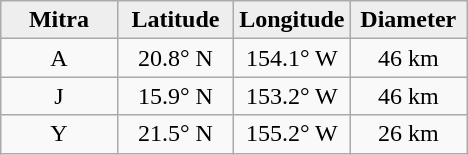<table class="wikitable">
<tr>
<th width="25%" style="background:#eeeeee;">Mitra</th>
<th width="25%" style="background:#eeeeee;">Latitude</th>
<th width="25%" style="background:#eeeeee;">Longitude</th>
<th width="25%" style="background:#eeeeee;">Diameter</th>
</tr>
<tr>
<td align="center">A</td>
<td align="center">20.8° N</td>
<td align="center">154.1° W</td>
<td align="center">46 km</td>
</tr>
<tr>
<td align="center">J</td>
<td align="center">15.9° N</td>
<td align="center">153.2° W</td>
<td align="center">46 km</td>
</tr>
<tr>
<td align="center">Y</td>
<td align="center">21.5° N</td>
<td align="center">155.2° W</td>
<td align="center">26 km</td>
</tr>
</table>
